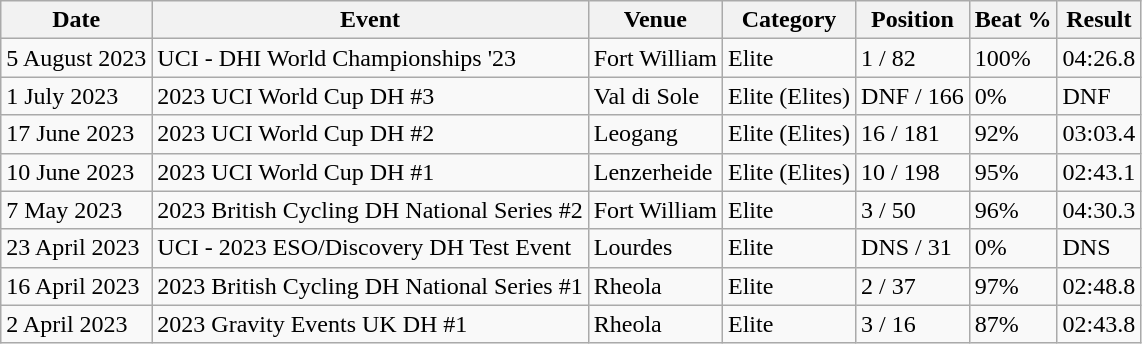<table class="wikitable sortable mw-collapsible">
<tr>
<th>Date</th>
<th>Event</th>
<th>Venue</th>
<th>Category</th>
<th>Position</th>
<th>Beat %</th>
<th>Result</th>
</tr>
<tr>
<td>5 August 2023</td>
<td>UCI  - DHI World Championships '23</td>
<td>Fort  William</td>
<td>Elite</td>
<td>1 / 82</td>
<td>100%</td>
<td>04:26.8</td>
</tr>
<tr>
<td>1 July 2023</td>
<td>2023 UCI World Cup DH #3</td>
<td>Val  di Sole</td>
<td>Elite (Elites)</td>
<td>DNF /  166</td>
<td>0%</td>
<td>DNF</td>
</tr>
<tr>
<td>17 June 2023</td>
<td>2023  UCI World Cup DH #2</td>
<td>Leogang</td>
<td>Elite (Elites)</td>
<td>16 / 181</td>
<td>92%</td>
<td>03:03.4</td>
</tr>
<tr>
<td>10 June 2023</td>
<td>2023 UCI World Cup DH #1</td>
<td>Lenzerheide</td>
<td>Elite (Elites)</td>
<td>10 / 198</td>
<td>95%</td>
<td>02:43.1</td>
</tr>
<tr>
<td>7 May 2023</td>
<td>2023  British Cycling DH National Series #2</td>
<td>Fort  William</td>
<td>Elite</td>
<td>3 / 50</td>
<td>96%</td>
<td>04:30.3</td>
</tr>
<tr>
<td>23 April 2023</td>
<td>UCI - 2023 ESO/Discovery DH Test Event</td>
<td>Lourdes</td>
<td>Elite</td>
<td>DNS /  31</td>
<td>0%</td>
<td>DNS</td>
</tr>
<tr>
<td>16 April 2023</td>
<td>2023 British Cycling DH National Series #1</td>
<td>Rheola</td>
<td>Elite</td>
<td>2 / 37</td>
<td>97%</td>
<td>02:48.8</td>
</tr>
<tr>
<td>2 April 2023</td>
<td>2023 Gravity Events UK DH #1</td>
<td>Rheola</td>
<td>Elite</td>
<td>3 / 16</td>
<td>87%</td>
<td>02:43.8</td>
</tr>
</table>
